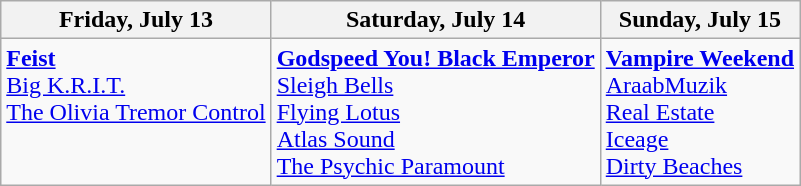<table class="wikitable">
<tr>
<th>Friday, July 13</th>
<th>Saturday, July 14</th>
<th>Sunday, July 15</th>
</tr>
<tr valign="top">
<td><strong><a href='#'>Feist</a></strong><br><a href='#'>Big K.R.I.T.</a><br><a href='#'>The Olivia Tremor Control</a></td>
<td><strong><a href='#'>Godspeed You! Black Emperor</a></strong><br><a href='#'>Sleigh Bells</a><br><a href='#'>Flying Lotus</a><br><a href='#'>Atlas Sound</a><br><a href='#'>The Psychic Paramount</a></td>
<td><strong><a href='#'>Vampire Weekend</a></strong><br><a href='#'>AraabMuzik</a><br><a href='#'>Real Estate</a><br><a href='#'>Iceage</a><br><a href='#'>Dirty Beaches</a></td>
</tr>
</table>
